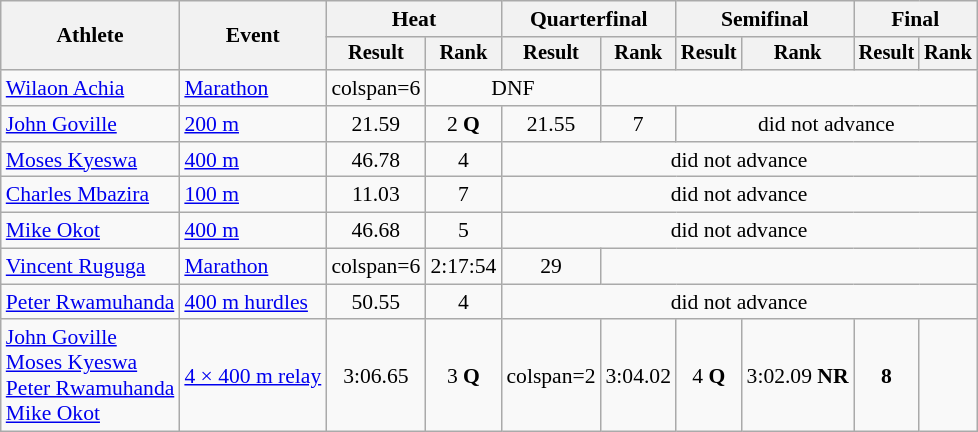<table class="wikitable" style="font-size:90%">
<tr>
<th rowspan="2">Athlete</th>
<th rowspan="2">Event</th>
<th colspan="2">Heat</th>
<th colspan="2">Quarterfinal</th>
<th colspan="2">Semifinal</th>
<th colspan="2">Final</th>
</tr>
<tr style="font-size:95%">
<th>Result</th>
<th>Rank</th>
<th>Result</th>
<th>Rank</th>
<th>Result</th>
<th>Rank</th>
<th>Result</th>
<th>Rank</th>
</tr>
<tr align=center>
<td align=left><a href='#'>Wilaon Achia</a></td>
<td align=left><a href='#'>Marathon</a></td>
<td>colspan=6 </td>
<td colspan=2>DNF</td>
</tr>
<tr align=center>
<td align=left><a href='#'>John Goville</a></td>
<td align=left><a href='#'>200 m</a></td>
<td>21.59</td>
<td>2 <strong>Q</strong></td>
<td>21.55</td>
<td>7</td>
<td colspan=4>did not advance</td>
</tr>
<tr align=center>
<td align=left><a href='#'>Moses Kyeswa</a></td>
<td align=left><a href='#'>400 m</a></td>
<td>46.78</td>
<td>4</td>
<td colspan=6>did not advance</td>
</tr>
<tr align=center>
<td align=left><a href='#'>Charles Mbazira</a></td>
<td align=left><a href='#'>100 m</a></td>
<td>11.03</td>
<td>7</td>
<td colspan=6>did not advance</td>
</tr>
<tr align=center>
<td align=left><a href='#'>Mike Okot</a></td>
<td align=left><a href='#'>400 m</a></td>
<td>46.68</td>
<td>5</td>
<td colspan=6>did not advance</td>
</tr>
<tr align=center>
<td align=left><a href='#'>Vincent Ruguga</a></td>
<td align=left><a href='#'>Marathon</a></td>
<td>colspan=6 </td>
<td>2:17:54</td>
<td>29</td>
</tr>
<tr align=center>
<td align=left><a href='#'>Peter Rwamuhanda</a></td>
<td align=left><a href='#'>400 m hurdles</a></td>
<td>50.55</td>
<td>4</td>
<td colspan=6>did not advance</td>
</tr>
<tr align=center>
<td align=left><a href='#'>John Goville</a><br><a href='#'>Moses Kyeswa</a><br><a href='#'>Peter Rwamuhanda</a><br><a href='#'>Mike Okot</a></td>
<td align=left><a href='#'>4 × 400 m relay</a></td>
<td>3:06.65</td>
<td>3 <strong>Q</strong></td>
<td>colspan=2 </td>
<td>3:04.02</td>
<td>4 <strong>Q</strong></td>
<td>3:02.09 <strong>NR</strong></td>
<td><strong>8</strong></td>
</tr>
</table>
